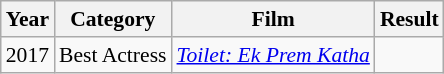<table class="wikitable" style="font-size: 90%;">
<tr>
<th>Year</th>
<th>Category</th>
<th>Film</th>
<th>Result</th>
</tr>
<tr>
<td>2017</td>
<td>Best Actress</td>
<td><em><a href='#'>Toilet: Ek Prem Katha</a></em></td>
<td></td>
</tr>
</table>
